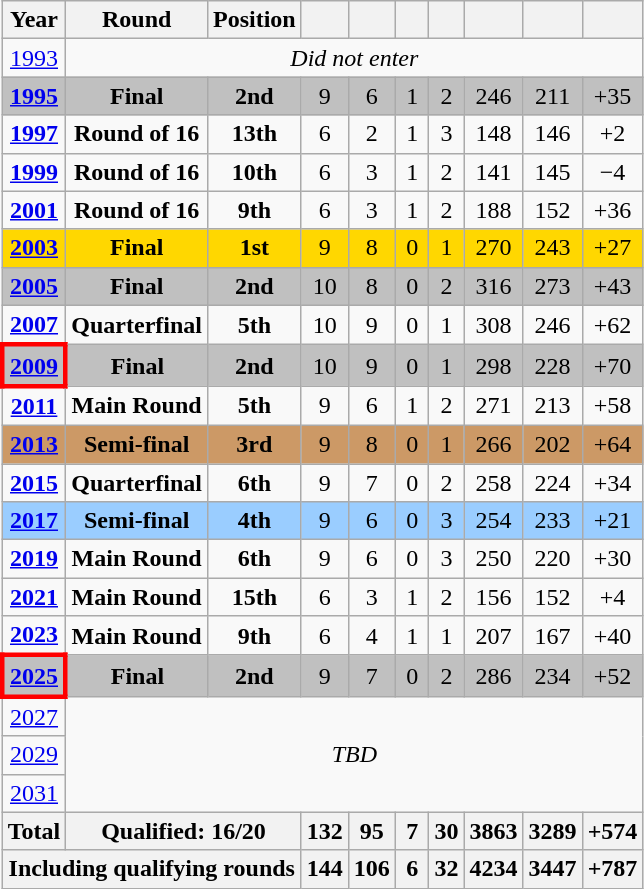<table class="wikitable" style="text-align: center;">
<tr>
<th>Year</th>
<th>Round</th>
<th>Position</th>
<th width="15"></th>
<th width="15"></th>
<th width="15"></th>
<th width="15"></th>
<th></th>
<th></th>
<th></th>
</tr>
<tr>
<td> <a href='#'>1993</a></td>
<td colspan="9"><em>Did not enter</em></td>
</tr>
<tr style="background:silver;">
<td> <strong><a href='#'>1995</a></strong></td>
<td><strong>Final</strong></td>
<td><strong>2nd</strong> </td>
<td>9</td>
<td>6</td>
<td>1</td>
<td>2</td>
<td>246</td>
<td>211</td>
<td>+35</td>
</tr>
<tr>
<td><strong> <a href='#'>1997</a></strong></td>
<td><strong>Round of 16</strong></td>
<td><strong>13th</strong></td>
<td>6</td>
<td>2</td>
<td>1</td>
<td>3</td>
<td>148</td>
<td>146</td>
<td>+2</td>
</tr>
<tr>
<td> <strong><a href='#'>1999</a></strong></td>
<td><strong>Round of 16</strong></td>
<td><strong>10th</strong></td>
<td>6</td>
<td>3</td>
<td>1</td>
<td>2</td>
<td>141</td>
<td>145</td>
<td>−4</td>
</tr>
<tr>
<td> <strong><a href='#'>2001</a></strong></td>
<td><strong>Round of 16</strong></td>
<td><strong>9th</strong></td>
<td>6</td>
<td>3</td>
<td>1</td>
<td>2</td>
<td>188</td>
<td>152</td>
<td>+36</td>
</tr>
<tr style="background:gold;">
<td> <strong><a href='#'>2003</a></strong></td>
<td><strong>Final</strong></td>
<td><strong>1st</strong> </td>
<td>9</td>
<td>8</td>
<td>0</td>
<td>1</td>
<td>270</td>
<td>243</td>
<td>+27</td>
</tr>
<tr style="background:silver;">
<td> <strong><a href='#'>2005</a></strong></td>
<td><strong>Final</strong></td>
<td><strong>2nd</strong> </td>
<td>10</td>
<td>8</td>
<td>0</td>
<td>2</td>
<td>316</td>
<td>273</td>
<td>+43</td>
</tr>
<tr>
<td> <strong><a href='#'>2007</a></strong></td>
<td><strong>Quarterfinal</strong></td>
<td><strong>5th</strong></td>
<td>10</td>
<td>9</td>
<td>0</td>
<td>1</td>
<td>308</td>
<td>246</td>
<td>+62</td>
</tr>
<tr style="background:silver;">
<td style="border: 3px solid red"> <strong><a href='#'>2009</a></strong></td>
<td><strong>Final</strong></td>
<td><strong>2nd</strong> </td>
<td>10</td>
<td>9</td>
<td>0</td>
<td>1</td>
<td>298</td>
<td>228</td>
<td>+70</td>
</tr>
<tr>
<td> <strong><a href='#'>2011</a></strong></td>
<td><strong>Main Round</strong></td>
<td><strong>5th</strong></td>
<td>9</td>
<td>6</td>
<td>1</td>
<td>2</td>
<td>271</td>
<td>213</td>
<td>+58</td>
</tr>
<tr style="background:#c96;">
<td> <strong><a href='#'>2013</a></strong></td>
<td><strong>Semi-final</strong></td>
<td><strong>3rd</strong> </td>
<td>9</td>
<td>8</td>
<td>0</td>
<td>1</td>
<td>266</td>
<td>202</td>
<td>+64</td>
</tr>
<tr>
<td> <strong><a href='#'>2015</a></strong></td>
<td><strong>Quarterfinal</strong></td>
<td><strong>6th</strong></td>
<td>9</td>
<td>7</td>
<td>0</td>
<td>2</td>
<td>258</td>
<td>224</td>
<td>+34</td>
</tr>
<tr style="background:#9acdff;">
<td> <strong><a href='#'>2017</a></strong></td>
<td><strong>Semi-final</strong></td>
<td><strong>4th</strong></td>
<td>9</td>
<td>6</td>
<td>0</td>
<td>3</td>
<td>254</td>
<td>233</td>
<td>+21</td>
</tr>
<tr>
<td> <strong><a href='#'>2019</a></strong></td>
<td><strong>Main Round</strong></td>
<td><strong>6th</strong></td>
<td>9</td>
<td>6</td>
<td>0</td>
<td>3</td>
<td>250</td>
<td>220</td>
<td>+30</td>
</tr>
<tr>
<td> <strong><a href='#'>2021</a></strong></td>
<td><strong>Main Round</strong></td>
<td><strong>15th</strong></td>
<td>6</td>
<td>3</td>
<td>1</td>
<td>2</td>
<td>156</td>
<td>152</td>
<td>+4</td>
</tr>
<tr>
<td> <strong><a href='#'>2023</a></strong></td>
<td><strong>Main Round</strong></td>
<td><strong>9th</strong></td>
<td>6</td>
<td>4</td>
<td>1</td>
<td>1</td>
<td>207</td>
<td>167</td>
<td>+40</td>
</tr>
<tr style="background:silver;">
<td style="border: 3px solid red"> <strong><a href='#'>2025</a></strong></td>
<td><strong>Final</strong></td>
<td><strong>2nd</strong> </td>
<td>9</td>
<td>7</td>
<td>0</td>
<td>2</td>
<td>286</td>
<td>234</td>
<td>+52</td>
</tr>
<tr>
<td> <a href='#'>2027</a></td>
<td colspan="9" rowspan="3"><em>TBD</em></td>
</tr>
<tr>
<td> <a href='#'>2029</a></td>
</tr>
<tr>
<td> <a href='#'>2031</a></td>
</tr>
<tr>
<th>Total</th>
<th colspan="2">Qualified: 16/20</th>
<th>132</th>
<th>95</th>
<th>7</th>
<th>30</th>
<th>3863</th>
<th>3289</th>
<th>+574</th>
</tr>
<tr>
<th colspan="3">Including qualifying rounds</th>
<th>144</th>
<th>106</th>
<th>6</th>
<th>32</th>
<th>4234</th>
<th>3447</th>
<th>+787</th>
</tr>
</table>
